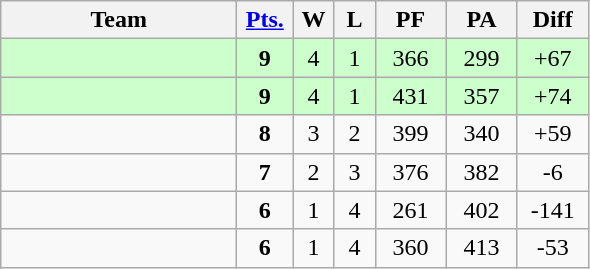<table class=wikitable>
<tr align=center>
<th width=150px>Team</th>
<th width=30px><a href='#'>Pts.</a></th>
<th width=20px>W</th>
<th width=20px>L</th>
<th width=40px>PF</th>
<th width=40px>PA</th>
<th width=40px>Diff</th>
</tr>
<tr align=center bgcolor="#ccffcc">
<td align=left></td>
<td><strong>9</strong></td>
<td>4</td>
<td>1</td>
<td>366</td>
<td>299</td>
<td>+67</td>
</tr>
<tr align=center bgcolor="#ccffcc">
<td align=left></td>
<td><strong>9</strong></td>
<td>4</td>
<td>1</td>
<td>431</td>
<td>357</td>
<td>+74</td>
</tr>
<tr align=center>
<td align=left></td>
<td><strong>8</strong></td>
<td>3</td>
<td>2</td>
<td>399</td>
<td>340</td>
<td>+59</td>
</tr>
<tr align=center>
<td align=left></td>
<td><strong>7</strong></td>
<td>2</td>
<td>3</td>
<td>376</td>
<td>382</td>
<td>-6</td>
</tr>
<tr align=center>
<td align=left></td>
<td><strong>6</strong></td>
<td>1</td>
<td>4</td>
<td>261</td>
<td>402</td>
<td>-141</td>
</tr>
<tr align=center>
<td align=left></td>
<td><strong>6</strong></td>
<td>1</td>
<td>4</td>
<td>360</td>
<td>413</td>
<td>-53</td>
</tr>
</table>
